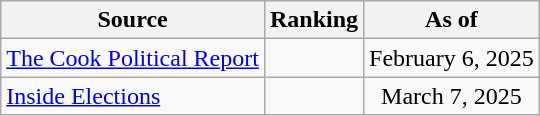<table class="wikitable" style="text-align:center">
<tr>
<th>Source</th>
<th>Ranking</th>
<th>As of</th>
</tr>
<tr>
<td align=left><a href='#'>The Cook Political Report</a></td>
<td></td>
<td>February 6, 2025</td>
</tr>
<tr>
<td align=left><a href='#'>Inside Elections</a></td>
<td></td>
<td>March 7, 2025</td>
</tr>
</table>
